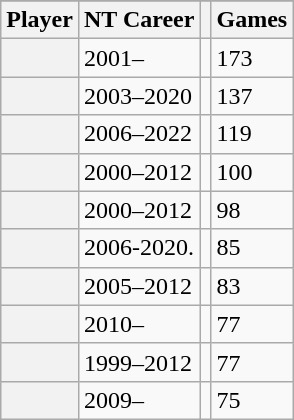<table class="wikitable sortable plainrowheaders static-row-numbers">
<tr>
</tr>
<tr>
<th scope="col">Player</th>
<th scope="col">NT Career</th>
<th scope="col"></th>
<th scope="col">Games</th>
</tr>
<tr>
<th scope="row"></th>
<td>2001–</td>
<td></td>
<td>173</td>
</tr>
<tr>
<th scope="row"></th>
<td>2003–2020</td>
<td></td>
<td>137</td>
</tr>
<tr>
<th scope="row"></th>
<td>2006–2022</td>
<td></td>
<td>119</td>
</tr>
<tr>
<th scope="row"></th>
<td>2000–2012</td>
<td></td>
<td>100</td>
</tr>
<tr>
<th scope="row"></th>
<td>2000–2012</td>
<td></td>
<td>98</td>
</tr>
<tr>
<th scope="row"></th>
<td>2006-2020.</td>
<td></td>
<td>85</td>
</tr>
<tr>
<th scope="row"></th>
<td>2005–2012</td>
<td></td>
<td>83</td>
</tr>
<tr>
<th scope="row"></th>
<td>2010–</td>
<td></td>
<td>77</td>
</tr>
<tr>
<th scope="row"></th>
<td>1999–2012</td>
<td></td>
<td>77</td>
</tr>
<tr>
<th scope="row"></th>
<td>2009–</td>
<td></td>
<td>75</td>
</tr>
</table>
